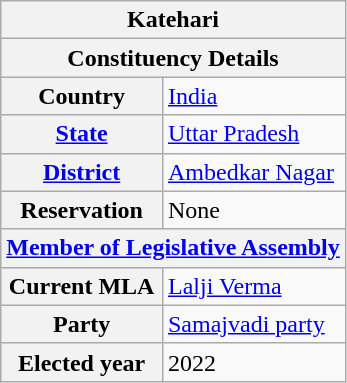<table class="wikitable">
<tr>
<th colspan="2">Katehari</th>
</tr>
<tr>
<th colspan="2">Constituency Details</th>
</tr>
<tr>
<th>Country</th>
<td><a href='#'>India</a></td>
</tr>
<tr>
<th><a href='#'>State</a></th>
<td><a href='#'>Uttar Pradesh</a></td>
</tr>
<tr>
<th><a href='#'>District</a></th>
<td><a href='#'>Ambedkar Nagar</a></td>
</tr>
<tr>
<th>Reservation</th>
<td>None</td>
</tr>
<tr>
<th colspan="2"><a href='#'>Member of Legislative Assembly</a></th>
</tr>
<tr>
<th>Current MLA</th>
<td><a href='#'>Lalji Verma</a></td>
</tr>
<tr>
<th>Party</th>
<td><a href='#'>Samajvadi party</a></td>
</tr>
<tr>
<th>Elected year</th>
<td>2022</td>
</tr>
</table>
